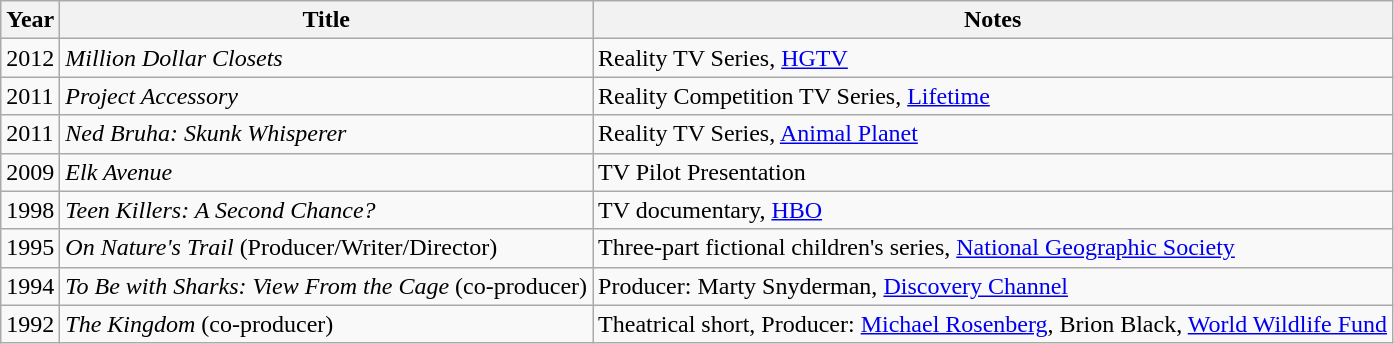<table class="wikitable">
<tr>
<th>Year</th>
<th>Title</th>
<th>Notes</th>
</tr>
<tr>
<td>2012</td>
<td><em>Million Dollar Closets</em></td>
<td>Reality TV Series, <a href='#'>HGTV</a></td>
</tr>
<tr>
<td>2011</td>
<td><em>Project Accessory</em></td>
<td>Reality Competition TV Series, <a href='#'>Lifetime</a></td>
</tr>
<tr>
<td>2011</td>
<td><em>Ned Bruha: Skunk Whisperer</em></td>
<td>Reality TV Series, <a href='#'>Animal Planet</a></td>
</tr>
<tr>
<td>2009</td>
<td><em>Elk Avenue</em></td>
<td>TV Pilot Presentation</td>
</tr>
<tr>
<td>1998</td>
<td><em>Teen Killers: A Second Chance?</em></td>
<td>TV documentary, <a href='#'>HBO</a></td>
</tr>
<tr>
<td>1995</td>
<td><em>On Nature's Trail</em> (Producer/Writer/Director)</td>
<td>Three-part fictional children's series, <a href='#'>National Geographic Society</a></td>
</tr>
<tr>
<td>1994</td>
<td><em>To Be with Sharks: View From the Cage</em> (co-producer)</td>
<td>Producer: Marty Snyderman, <a href='#'>Discovery Channel</a></td>
</tr>
<tr>
<td>1992</td>
<td><em>The Kingdom</em> (co-producer)</td>
<td>Theatrical short, Producer: <a href='#'>Michael Rosenberg</a>, Brion Black, <a href='#'>World Wildlife Fund</a></td>
</tr>
</table>
